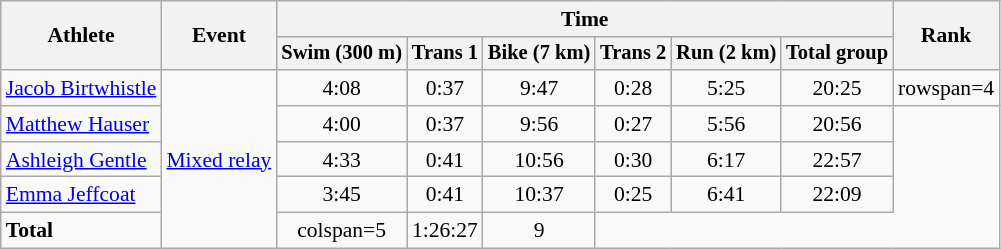<table class="wikitable" style="font-size:90%;text-align:center;">
<tr>
<th rowspan=2>Athlete</th>
<th rowspan=2>Event</th>
<th colspan=6>Time</th>
<th rowspan=2>Rank</th>
</tr>
<tr style="font-size:95%">
<th>Swim (300 m)</th>
<th>Trans 1</th>
<th>Bike (7 km)</th>
<th>Trans 2</th>
<th>Run (2 km)</th>
<th>Total group</th>
</tr>
<tr>
<td align=left><a href='#'>Jacob Birtwhistle</a></td>
<td align=left rowspan=5><a href='#'>Mixed relay</a></td>
<td>4:08</td>
<td>0:37</td>
<td>9:47</td>
<td>0:28</td>
<td>5:25</td>
<td>20:25</td>
<td>rowspan=4 </td>
</tr>
<tr>
<td align=left><a href='#'>Matthew Hauser</a></td>
<td>4:00</td>
<td>0:37</td>
<td>9:56</td>
<td>0:27</td>
<td>5:56</td>
<td>20:56</td>
</tr>
<tr>
<td align=left><a href='#'>Ashleigh Gentle</a></td>
<td>4:33</td>
<td>0:41</td>
<td>10:56</td>
<td>0:30</td>
<td>6:17</td>
<td>22:57</td>
</tr>
<tr>
<td align=left><a href='#'>Emma Jeffcoat</a></td>
<td>3:45</td>
<td>0:41</td>
<td>10:37</td>
<td>0:25</td>
<td>6:41</td>
<td>22:09</td>
</tr>
<tr>
<td align=left><strong>Total</strong></td>
<td>colspan=5 </td>
<td>1:26:27</td>
<td>9</td>
</tr>
</table>
